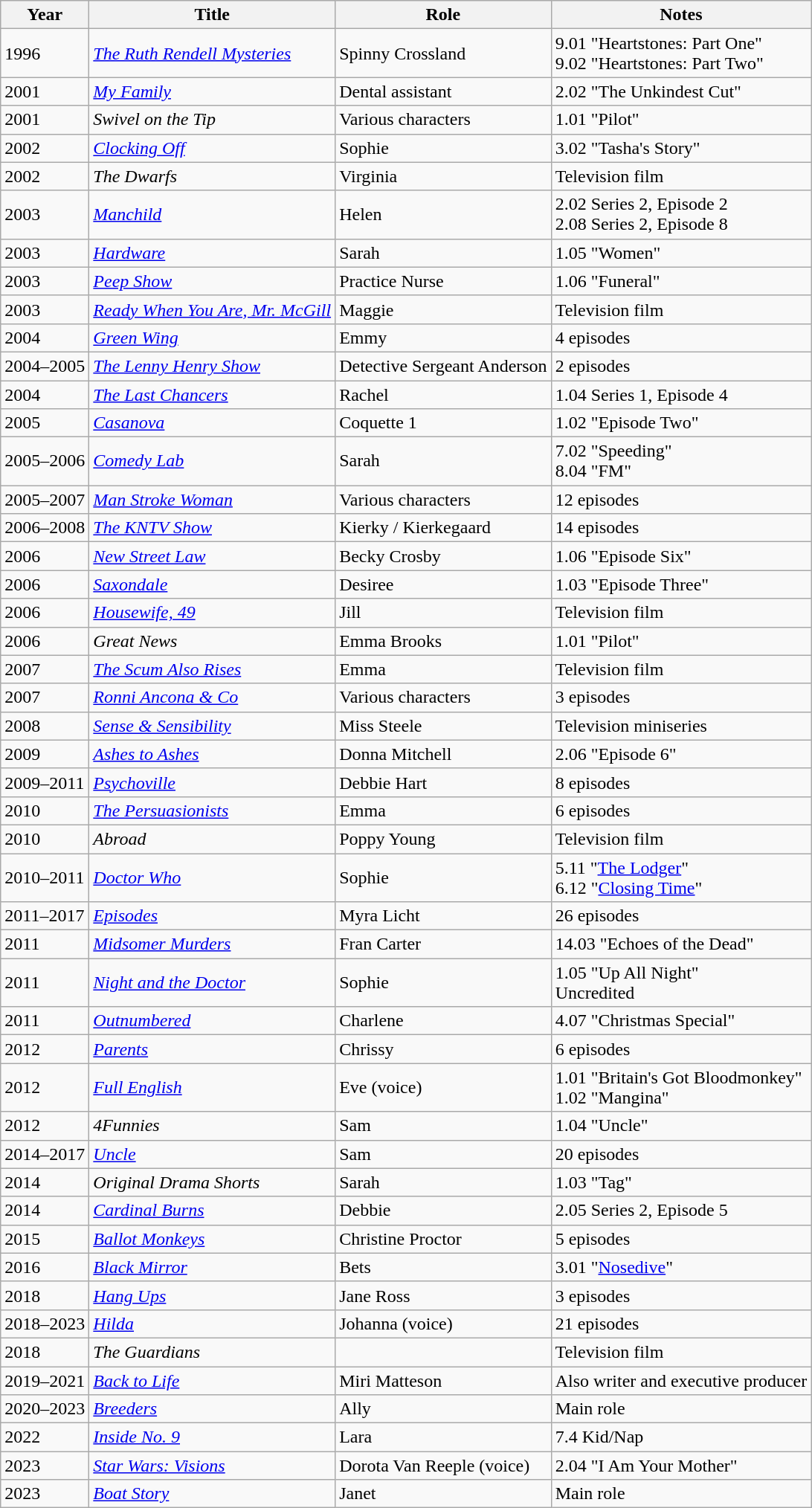<table class="wikitable">
<tr>
<th>Year</th>
<th>Title</th>
<th>Role</th>
<th>Notes</th>
</tr>
<tr>
<td>1996</td>
<td><em><a href='#'>The Ruth Rendell Mysteries</a></em></td>
<td>Spinny Crossland</td>
<td>9.01 "Heartstones: Part One"<br>9.02 "Heartstones: Part Two"</td>
</tr>
<tr>
<td>2001</td>
<td><em><a href='#'>My Family</a></em></td>
<td>Dental assistant</td>
<td>2.02 "The Unkindest Cut"</td>
</tr>
<tr>
<td>2001</td>
<td><em>Swivel on the Tip</em></td>
<td>Various characters</td>
<td>1.01 "Pilot"</td>
</tr>
<tr>
<td>2002</td>
<td><em><a href='#'>Clocking Off</a></em></td>
<td>Sophie</td>
<td>3.02 "Tasha's Story"</td>
</tr>
<tr>
<td>2002</td>
<td><em>The Dwarfs</em></td>
<td>Virginia</td>
<td>Television film</td>
</tr>
<tr>
<td>2003</td>
<td><em><a href='#'>Manchild</a></em></td>
<td>Helen</td>
<td>2.02 Series 2, Episode 2<br>2.08 Series 2, Episode 8</td>
</tr>
<tr>
<td>2003</td>
<td><em><a href='#'>Hardware</a></em></td>
<td>Sarah</td>
<td>1.05 "Women"</td>
</tr>
<tr>
<td>2003</td>
<td><em><a href='#'>Peep Show</a></em></td>
<td>Practice Nurse</td>
<td>1.06 "Funeral"</td>
</tr>
<tr>
<td>2003</td>
<td><em><a href='#'>Ready When You Are, Mr. McGill</a></em></td>
<td>Maggie</td>
<td>Television film</td>
</tr>
<tr>
<td>2004</td>
<td><em><a href='#'>Green Wing</a></em></td>
<td>Emmy</td>
<td>4 episodes</td>
</tr>
<tr>
<td>2004–2005</td>
<td><em><a href='#'>The Lenny Henry Show</a></em></td>
<td>Detective Sergeant Anderson</td>
<td>2 episodes</td>
</tr>
<tr>
<td>2004</td>
<td><em><a href='#'>The Last Chancers</a></em></td>
<td>Rachel</td>
<td>1.04 Series 1, Episode 4</td>
</tr>
<tr>
<td>2005</td>
<td><em><a href='#'>Casanova</a></em></td>
<td>Coquette 1</td>
<td>1.02 "Episode Two"</td>
</tr>
<tr>
<td>2005–2006</td>
<td><em><a href='#'>Comedy Lab</a></em></td>
<td>Sarah</td>
<td>7.02 "Speeding"<br>8.04 "FM"</td>
</tr>
<tr>
<td>2005–2007</td>
<td><em><a href='#'>Man Stroke Woman</a></em></td>
<td>Various characters</td>
<td>12 episodes</td>
</tr>
<tr>
<td>2006–2008</td>
<td><em><a href='#'>The KNTV Show</a></em></td>
<td>Kierky / Kierkegaard</td>
<td>14 episodes</td>
</tr>
<tr>
<td>2006</td>
<td><em><a href='#'>New Street Law</a></em></td>
<td>Becky Crosby</td>
<td>1.06 "Episode Six"</td>
</tr>
<tr>
<td>2006</td>
<td><em><a href='#'>Saxondale</a></em></td>
<td>Desiree</td>
<td>1.03 "Episode Three"</td>
</tr>
<tr>
<td>2006</td>
<td><em><a href='#'>Housewife, 49</a></em></td>
<td>Jill</td>
<td>Television film</td>
</tr>
<tr>
<td>2006</td>
<td><em>Great News</em></td>
<td>Emma Brooks</td>
<td>1.01 "Pilot"</td>
</tr>
<tr>
<td>2007</td>
<td><em><a href='#'>The Scum Also Rises</a></em></td>
<td>Emma</td>
<td>Television film</td>
</tr>
<tr>
<td>2007</td>
<td><em><a href='#'>Ronni Ancona & Co</a></em></td>
<td>Various characters</td>
<td>3 episodes</td>
</tr>
<tr>
<td>2008</td>
<td><em><a href='#'>Sense & Sensibility</a></em></td>
<td>Miss Steele</td>
<td>Television miniseries</td>
</tr>
<tr>
<td>2009</td>
<td><em><a href='#'>Ashes to Ashes</a></em></td>
<td>Donna Mitchell</td>
<td>2.06 "Episode 6"</td>
</tr>
<tr>
<td>2009–2011</td>
<td><em><a href='#'>Psychoville</a></em></td>
<td>Debbie Hart</td>
<td>8 episodes</td>
</tr>
<tr>
<td>2010</td>
<td><em><a href='#'>The Persuasionists</a></em></td>
<td>Emma</td>
<td>6 episodes</td>
</tr>
<tr>
<td>2010</td>
<td><em>Abroad</em></td>
<td>Poppy Young</td>
<td>Television film</td>
</tr>
<tr>
<td>2010–2011</td>
<td><em><a href='#'>Doctor Who</a></em></td>
<td>Sophie</td>
<td>5.11 "<a href='#'>The Lodger</a>"<br>6.12 "<a href='#'>Closing Time</a>"</td>
</tr>
<tr>
<td>2011–2017</td>
<td><em><a href='#'>Episodes</a></em></td>
<td>Myra Licht</td>
<td>26 episodes</td>
</tr>
<tr>
<td>2011</td>
<td><em><a href='#'>Midsomer Murders</a></em></td>
<td>Fran Carter</td>
<td>14.03 "Echoes of the Dead"</td>
</tr>
<tr>
<td>2011</td>
<td><em><a href='#'>Night and the Doctor</a></em></td>
<td>Sophie</td>
<td>1.05 "Up All Night"<br>Uncredited</td>
</tr>
<tr>
<td>2011</td>
<td><em><a href='#'>Outnumbered</a></em></td>
<td>Charlene</td>
<td>4.07 "Christmas Special"</td>
</tr>
<tr>
<td>2012</td>
<td><em><a href='#'>Parents</a></em></td>
<td>Chrissy</td>
<td>6 episodes</td>
</tr>
<tr>
<td>2012</td>
<td><em><a href='#'>Full English</a></em></td>
<td>Eve (voice)</td>
<td>1.01 "Britain's Got Bloodmonkey"<br>1.02 "Mangina"</td>
</tr>
<tr>
<td>2012</td>
<td><em>4Funnies</em></td>
<td>Sam</td>
<td>1.04 "Uncle"</td>
</tr>
<tr>
<td>2014–2017</td>
<td><em><a href='#'>Uncle</a></em></td>
<td>Sam</td>
<td>20 episodes</td>
</tr>
<tr>
<td>2014</td>
<td><em>Original Drama Shorts</em></td>
<td>Sarah</td>
<td>1.03 "Tag"</td>
</tr>
<tr>
<td>2014</td>
<td><em><a href='#'>Cardinal Burns</a></em></td>
<td>Debbie</td>
<td>2.05 Series 2, Episode 5</td>
</tr>
<tr>
<td>2015</td>
<td><em><a href='#'>Ballot Monkeys</a></em></td>
<td>Christine Proctor</td>
<td>5 episodes</td>
</tr>
<tr>
<td>2016</td>
<td><em><a href='#'>Black Mirror</a></em></td>
<td>Bets</td>
<td>3.01 "<a href='#'>Nosedive</a>"</td>
</tr>
<tr>
<td>2018</td>
<td><em><a href='#'>Hang Ups</a></em></td>
<td>Jane Ross</td>
<td>3 episodes</td>
</tr>
<tr>
<td>2018–2023</td>
<td><em><a href='#'>Hilda</a></em></td>
<td>Johanna (voice)</td>
<td>21 episodes</td>
</tr>
<tr>
<td>2018</td>
<td><em>The Guardians</em></td>
<td></td>
<td>Television film</td>
</tr>
<tr>
<td>2019–2021</td>
<td><em><a href='#'>Back to Life</a></em></td>
<td>Miri Matteson</td>
<td>Also writer and executive producer</td>
</tr>
<tr>
<td>2020–2023</td>
<td><em><a href='#'>Breeders</a></em></td>
<td>Ally</td>
<td>Main role</td>
</tr>
<tr>
<td>2022</td>
<td><em><a href='#'>Inside No. 9</a></em></td>
<td>Lara</td>
<td>7.4 Kid/Nap</td>
</tr>
<tr>
<td>2023</td>
<td><em><a href='#'>Star Wars: Visions</a></em></td>
<td>Dorota Van Reeple (voice)</td>
<td>2.04 "I Am Your Mother"</td>
</tr>
<tr>
<td>2023</td>
<td><em><a href='#'>Boat Story</a></em></td>
<td>Janet</td>
<td>Main role</td>
</tr>
</table>
